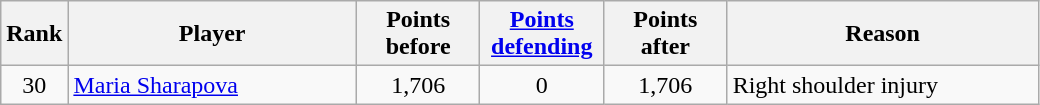<table class="wikitable sortable">
<tr>
<th style="width:30px;">Rank</th>
<th style="width:185px;">Player</th>
<th style="width:75px;">Points before</th>
<th style="width:75px;"><a href='#'>Points defending</a></th>
<th style="width:75px;">Points after</th>
<th style="width:200px;">Reason</th>
</tr>
<tr>
<td style="text-align:center;">30</td>
<td> <a href='#'>Maria Sharapova</a></td>
<td style="text-align:center;">1,706</td>
<td style="text-align:center;">0</td>
<td style="text-align:center;">1,706</td>
<td align="left">Right shoulder injury</td>
</tr>
</table>
